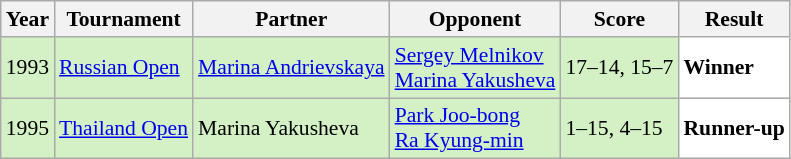<table class="sortable wikitable" style="font-size: 90%;">
<tr>
<th>Year</th>
<th>Tournament</th>
<th>Partner</th>
<th>Opponent</th>
<th>Score</th>
<th>Result</th>
</tr>
<tr style="background:#D4F1C5">
<td align="center">1993</td>
<td align="left"><a href='#'>Russian Open</a></td>
<td align="left"> <a href='#'>Marina Andrievskaya</a></td>
<td align="left"> <a href='#'>Sergey Melnikov</a> <br>  <a href='#'>Marina Yakusheva</a></td>
<td align="left">17–14, 15–7</td>
<td style="text-align:left; background:white"> <strong>Winner</strong></td>
</tr>
<tr style="background:#D4F1C5">
<td align="center">1995</td>
<td align="left"><a href='#'>Thailand Open</a></td>
<td align="left"> Marina Yakusheva</td>
<td align="left"> <a href='#'>Park Joo-bong</a> <br>  <a href='#'>Ra Kyung-min</a></td>
<td align="left">1–15, 4–15</td>
<td style="text-align:left; background:white"> <strong>Runner-up</strong></td>
</tr>
</table>
